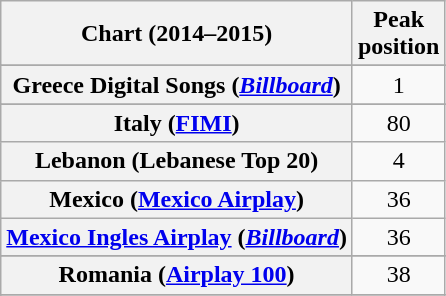<table class="wikitable sortable plainrowheaders" style="text-align:center">
<tr>
<th scope="col">Chart (2014–2015)</th>
<th scope="col">Peak<br>position</th>
</tr>
<tr>
</tr>
<tr>
</tr>
<tr>
</tr>
<tr>
</tr>
<tr>
</tr>
<tr>
</tr>
<tr>
</tr>
<tr>
</tr>
<tr>
</tr>
<tr>
</tr>
<tr>
</tr>
<tr>
</tr>
<tr>
</tr>
<tr>
</tr>
<tr>
<th scope="row">Greece Digital Songs (<em><a href='#'>Billboard</a></em>)</th>
<td style="text-align:center;">1</td>
</tr>
<tr>
</tr>
<tr>
</tr>
<tr>
<th scope="row">Italy (<a href='#'>FIMI</a>)</th>
<td style="text-align:center;">80</td>
</tr>
<tr>
<th scope="row">Lebanon (Lebanese Top 20)</th>
<td style="text-align:center;">4</td>
</tr>
<tr>
<th scope="row">Mexico (<a href='#'>Mexico Airplay</a>)</th>
<td>36</td>
</tr>
<tr>
<th scope="row"><a href='#'>Mexico Ingles Airplay</a> (<em><a href='#'>Billboard</a></em>)</th>
<td>36</td>
</tr>
<tr>
</tr>
<tr>
</tr>
<tr>
</tr>
<tr>
<th scope="row">Romania (<a href='#'>Airplay 100</a>)</th>
<td align=center>38</td>
</tr>
<tr>
</tr>
<tr>
</tr>
<tr>
</tr>
<tr>
</tr>
<tr>
</tr>
<tr>
</tr>
<tr>
</tr>
<tr>
</tr>
<tr>
</tr>
<tr>
</tr>
<tr>
</tr>
<tr>
</tr>
<tr>
</tr>
<tr>
</tr>
<tr>
</tr>
</table>
